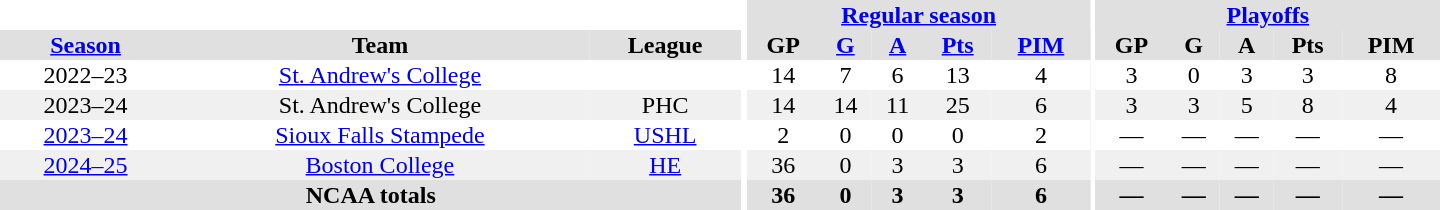<table border="0" cellpadding="1" cellspacing="0" style="text-align:center; width:60em;">
<tr bgcolor="#e0e0e0">
<th colspan="3" bgcolor="#ffffff"></th>
<th rowspan="94" bgcolor="#ffffff"></th>
<th colspan="5"><a href='#'>Regular season</a></th>
<th rowspan="94" bgcolor="#ffffff"></th>
<th colspan="5"><a href='#'>Playoffs</a></th>
</tr>
<tr bgcolor="#e0e0e0">
<th><a href='#'>Season</a></th>
<th>Team</th>
<th>League</th>
<th>GP</th>
<th><a href='#'>G</a></th>
<th><a href='#'>A</a></th>
<th><a href='#'>Pts</a></th>
<th><a href='#'>PIM</a></th>
<th>GP</th>
<th>G</th>
<th>A</th>
<th>Pts</th>
<th>PIM</th>
</tr>
<tr>
<td>2022–23</td>
<td><a href='#'>St. Andrew's College</a></td>
<td></td>
<td>14</td>
<td>7</td>
<td>6</td>
<td>13</td>
<td>4</td>
<td>3</td>
<td>0</td>
<td>3</td>
<td>3</td>
<td>8</td>
</tr>
<tr bgcolor="f0f0f0">
<td>2023–24</td>
<td>St. Andrew's College</td>
<td>PHC</td>
<td>14</td>
<td>14</td>
<td>11</td>
<td>25</td>
<td>6</td>
<td>3</td>
<td>3</td>
<td>5</td>
<td>8</td>
<td>4</td>
</tr>
<tr>
<td><a href='#'>2023–24</a></td>
<td><a href='#'>Sioux Falls Stampede</a></td>
<td><a href='#'>USHL</a></td>
<td>2</td>
<td>0</td>
<td>0</td>
<td>0</td>
<td>2</td>
<td>—</td>
<td>—</td>
<td>—</td>
<td>—</td>
<td>—</td>
</tr>
<tr bgcolor="f0f0f0">
<td><a href='#'>2024–25</a></td>
<td><a href='#'>Boston College</a></td>
<td><a href='#'>HE</a></td>
<td>36</td>
<td>0</td>
<td>3</td>
<td>3</td>
<td>6</td>
<td>—</td>
<td>—</td>
<td>—</td>
<td>—</td>
<td>—</td>
</tr>
<tr bgcolor="#e0e0e0">
<th colspan="3">NCAA totals</th>
<th>36</th>
<th>0</th>
<th>3</th>
<th>3</th>
<th>6</th>
<th>—</th>
<th>—</th>
<th>—</th>
<th>—</th>
<th>—</th>
</tr>
</table>
